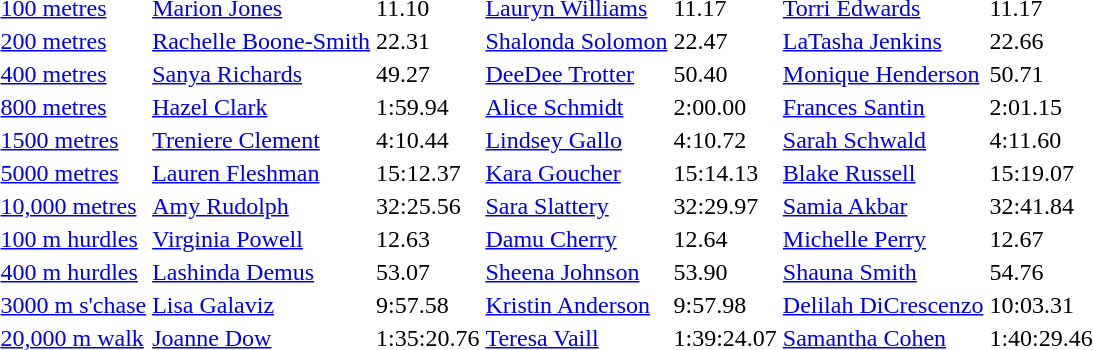<table>
<tr>
<td><a href='#'>100 metres</a></td>
<td><a href='#'>Marion Jones</a></td>
<td>11.10</td>
<td><a href='#'>Lauryn Williams</a></td>
<td>11.17</td>
<td><a href='#'>Torri Edwards</a></td>
<td>11.17</td>
</tr>
<tr>
<td><a href='#'>200 metres</a></td>
<td><a href='#'>Rachelle Boone-Smith</a></td>
<td>22.31</td>
<td><a href='#'>Shalonda Solomon</a></td>
<td>22.47</td>
<td><a href='#'>LaTasha Jenkins</a></td>
<td>22.66</td>
</tr>
<tr>
<td><a href='#'>400 metres</a></td>
<td><a href='#'>Sanya Richards</a></td>
<td>49.27</td>
<td><a href='#'>DeeDee Trotter</a></td>
<td>50.40</td>
<td><a href='#'>Monique Henderson</a></td>
<td>50.71</td>
</tr>
<tr>
<td><a href='#'>800 metres</a></td>
<td><a href='#'>Hazel Clark</a></td>
<td>1:59.94</td>
<td><a href='#'>Alice Schmidt</a></td>
<td>2:00.00</td>
<td><a href='#'>Frances Santin</a></td>
<td>2:01.15</td>
</tr>
<tr>
<td><a href='#'>1500 metres</a></td>
<td><a href='#'>Treniere Clement</a></td>
<td>4:10.44</td>
<td><a href='#'>Lindsey Gallo</a></td>
<td>4:10.72</td>
<td><a href='#'>Sarah Schwald</a></td>
<td>4:11.60</td>
</tr>
<tr>
<td><a href='#'>5000 metres</a></td>
<td><a href='#'>Lauren Fleshman</a></td>
<td>15:12.37</td>
<td><a href='#'>Kara Goucher</a></td>
<td>15:14.13</td>
<td><a href='#'>Blake Russell</a></td>
<td>15:19.07</td>
</tr>
<tr>
<td><a href='#'>10,000 metres</a></td>
<td><a href='#'>Amy Rudolph</a></td>
<td>32:25.56</td>
<td><a href='#'>Sara Slattery</a></td>
<td>32:29.97</td>
<td><a href='#'>Samia Akbar</a></td>
<td>32:41.84</td>
</tr>
<tr>
<td><a href='#'>100 m hurdles</a></td>
<td><a href='#'>Virginia Powell</a></td>
<td>12.63</td>
<td><a href='#'>Damu Cherry</a></td>
<td>12.64</td>
<td><a href='#'>Michelle Perry</a></td>
<td>12.67</td>
</tr>
<tr>
<td><a href='#'>400 m hurdles</a></td>
<td><a href='#'>Lashinda Demus</a></td>
<td>53.07</td>
<td><a href='#'>Sheena Johnson</a></td>
<td>53.90</td>
<td><a href='#'>Shauna Smith</a></td>
<td>54.76</td>
</tr>
<tr>
<td><a href='#'>3000 m s'chase</a></td>
<td><a href='#'>Lisa Galaviz</a></td>
<td>9:57.58</td>
<td><a href='#'>Kristin Anderson</a></td>
<td>9:57.98</td>
<td><a href='#'>Delilah DiCrescenzo</a></td>
<td>10:03.31</td>
</tr>
<tr>
<td><a href='#'>20,000 m walk</a></td>
<td><a href='#'>Joanne Dow</a></td>
<td>1:35:20.76</td>
<td><a href='#'>Teresa Vaill</a></td>
<td>1:39:24.07</td>
<td><a href='#'>Samantha Cohen</a></td>
<td>1:40:29.46</td>
</tr>
</table>
